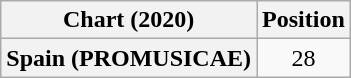<table class="wikitable plainrowheaders" style="text-align:center">
<tr>
<th scope="col">Chart (2020)</th>
<th scope="col">Position</th>
</tr>
<tr>
<th scope="row">Spain (PROMUSICAE)</th>
<td>28</td>
</tr>
</table>
